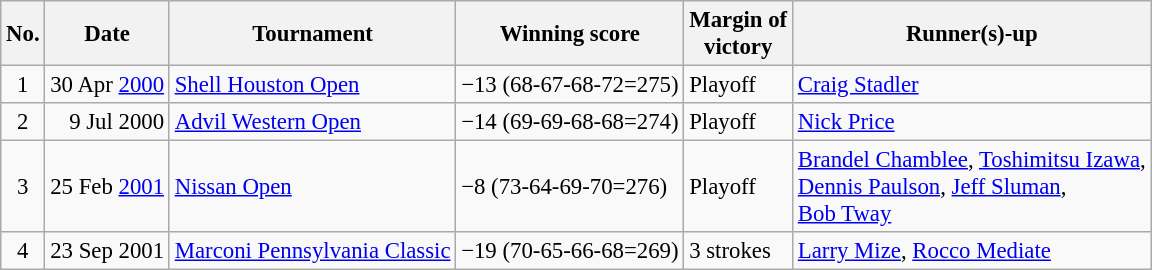<table class="wikitable" style="font-size:95%;">
<tr>
<th>No.</th>
<th>Date</th>
<th>Tournament</th>
<th>Winning score</th>
<th>Margin of<br>victory</th>
<th>Runner(s)-up</th>
</tr>
<tr>
<td align=center>1</td>
<td align=right>30 Apr <a href='#'>2000</a></td>
<td><a href='#'>Shell Houston Open</a></td>
<td>−13 (68-67-68-72=275)</td>
<td>Playoff</td>
<td> <a href='#'>Craig Stadler</a></td>
</tr>
<tr>
<td align=center>2</td>
<td align=right>9 Jul 2000</td>
<td><a href='#'>Advil Western Open</a></td>
<td>−14 (69-69-68-68=274)</td>
<td>Playoff</td>
<td> <a href='#'>Nick Price</a></td>
</tr>
<tr>
<td align=center>3</td>
<td align=right>25 Feb <a href='#'>2001</a></td>
<td><a href='#'>Nissan Open</a></td>
<td>−8 (73-64-69-70=276)</td>
<td>Playoff</td>
<td> <a href='#'>Brandel Chamblee</a>,  <a href='#'>Toshimitsu Izawa</a>,<br> <a href='#'>Dennis Paulson</a>,  <a href='#'>Jeff Sluman</a>,<br> <a href='#'>Bob Tway</a></td>
</tr>
<tr>
<td align=center>4</td>
<td align=right>23 Sep 2001</td>
<td><a href='#'>Marconi Pennsylvania Classic</a></td>
<td>−19 (70-65-66-68=269)</td>
<td>3 strokes</td>
<td> <a href='#'>Larry Mize</a>,  <a href='#'>Rocco Mediate</a></td>
</tr>
</table>
